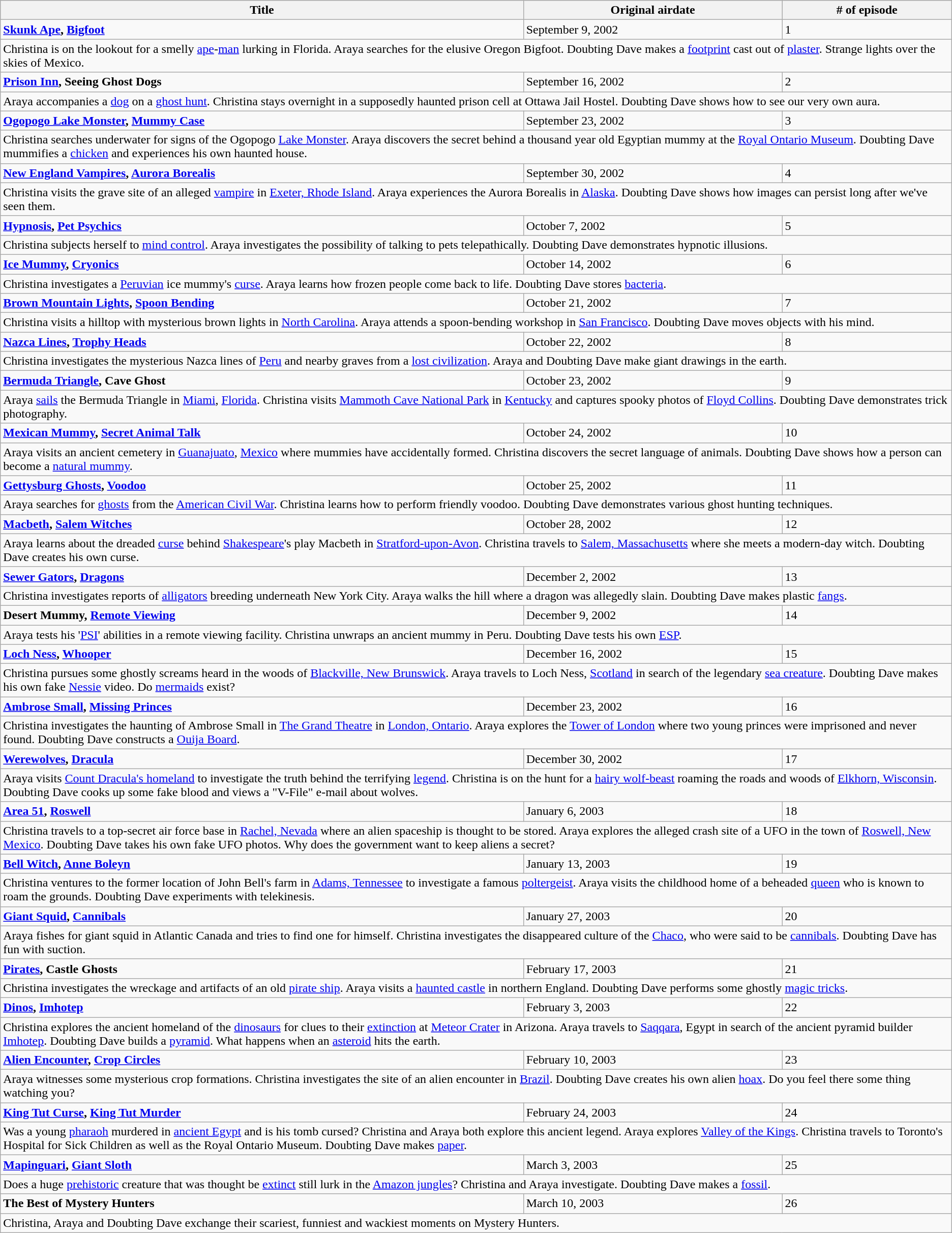<table class="wikitable" style="clear:both">
<tr style="background:#ccc;">
<th>Title</th>
<th>Original airdate</th>
<th># of episode</th>
</tr>
<tr>
<td><strong><a href='#'>Skunk Ape</a>, <a href='#'>Bigfoot</a></strong></td>
<td>September 9, 2002</td>
<td>1</td>
</tr>
<tr>
<td colspan="3">Christina is on the lookout for a smelly <a href='#'>ape</a>-<a href='#'>man</a> lurking in Florida. Araya searches for the elusive Oregon Bigfoot. Doubting Dave makes a <a href='#'>footprint</a> cast out of <a href='#'>plaster</a>. Strange lights over the skies of Mexico.</td>
</tr>
<tr>
<td><strong><a href='#'>Prison Inn</a>, Seeing Ghost Dogs</strong></td>
<td>September 16, 2002</td>
<td>2</td>
</tr>
<tr>
<td colspan="3">Araya accompanies a <a href='#'>dog</a> on a <a href='#'>ghost hunt</a>. Christina stays overnight in a supposedly haunted prison cell at Ottawa Jail Hostel. Doubting Dave shows how to see our very own aura.</td>
</tr>
<tr>
<td><strong><a href='#'>Ogopogo Lake Monster</a>, <a href='#'>Mummy Case</a></strong></td>
<td>September 23, 2002</td>
<td>3</td>
</tr>
<tr>
<td colspan="3">Christina searches underwater for signs of the Ogopogo <a href='#'>Lake Monster</a>. Araya discovers the secret behind a thousand year old Egyptian mummy at the <a href='#'>Royal Ontario Museum</a>. Doubting Dave mummifies a <a href='#'>chicken</a> and experiences his own haunted house.</td>
</tr>
<tr>
<td><strong><a href='#'>New England Vampires</a>, <a href='#'>Aurora Borealis</a></strong></td>
<td>September 30, 2002</td>
<td>4</td>
</tr>
<tr>
<td colspan="3">Christina visits the grave site of an alleged <a href='#'>vampire</a> in <a href='#'>Exeter, Rhode Island</a>. Araya experiences the Aurora Borealis in <a href='#'>Alaska</a>. Doubting Dave shows how images can persist long after we've seen them.</td>
</tr>
<tr>
<td><strong><a href='#'>Hypnosis</a>, <a href='#'>Pet Psychics</a></strong></td>
<td>October 7, 2002</td>
<td>5</td>
</tr>
<tr>
<td colspan="3">Christina subjects herself to <a href='#'>mind control</a>. Araya investigates the possibility of talking to pets telepathically. Doubting Dave demonstrates hypnotic illusions.</td>
</tr>
<tr>
<td><strong><a href='#'>Ice Mummy</a>, <a href='#'>Cryonics</a></strong></td>
<td>October 14, 2002</td>
<td>6</td>
</tr>
<tr>
<td colspan="3">Christina investigates a <a href='#'>Peruvian</a> ice mummy's <a href='#'>curse</a>. Araya learns how frozen people come back to life. Doubting Dave stores <a href='#'>bacteria</a>.</td>
</tr>
<tr>
<td><strong><a href='#'>Brown Mountain Lights</a>, <a href='#'>Spoon Bending</a></strong></td>
<td>October 21, 2002</td>
<td>7</td>
</tr>
<tr>
<td colspan="3">Christina visits a hilltop with mysterious brown lights in <a href='#'>North Carolina</a>. Araya attends a spoon-bending workshop in <a href='#'>San Francisco</a>. Doubting Dave moves objects with his mind.</td>
</tr>
<tr>
<td><strong><a href='#'>Nazca Lines</a>, <a href='#'>Trophy Heads</a></strong></td>
<td>October 22, 2002</td>
<td>8</td>
</tr>
<tr>
<td colspan="3">Christina investigates the mysterious Nazca lines of <a href='#'>Peru</a> and nearby graves from a <a href='#'>lost civilization</a>. Araya and Doubting Dave make giant drawings in the earth.</td>
</tr>
<tr>
<td><strong><a href='#'>Bermuda Triangle</a>, Cave Ghost</strong></td>
<td>October 23, 2002</td>
<td>9</td>
</tr>
<tr>
<td colspan="3">Araya <a href='#'>sails</a> the Bermuda Triangle in <a href='#'>Miami</a>, <a href='#'>Florida</a>. Christina visits <a href='#'>Mammoth Cave National Park</a> in <a href='#'>Kentucky</a> and captures spooky photos of <a href='#'>Floyd Collins</a>. Doubting Dave demonstrates trick photography.</td>
</tr>
<tr>
<td><strong><a href='#'>Mexican Mummy</a>, <a href='#'>Secret Animal Talk</a></strong></td>
<td>October 24, 2002</td>
<td>10</td>
</tr>
<tr>
<td colspan="3">Araya visits an ancient cemetery in <a href='#'>Guanajuato</a>, <a href='#'>Mexico</a> where mummies have accidentally formed. Christina discovers the secret language of animals. Doubting Dave shows how a person can become a <a href='#'>natural mummy</a>.</td>
</tr>
<tr>
<td><strong><a href='#'>Gettysburg Ghosts</a>, <a href='#'>Voodoo</a></strong></td>
<td>October 25, 2002</td>
<td>11</td>
</tr>
<tr>
<td colspan="3">Araya searches for <a href='#'>ghosts</a> from the <a href='#'>American Civil War</a>. Christina learns how to perform friendly voodoo. Doubting Dave demonstrates various ghost hunting techniques.</td>
</tr>
<tr>
<td><strong><a href='#'>Macbeth</a>, <a href='#'>Salem Witches</a></strong></td>
<td>October 28, 2002</td>
<td>12</td>
</tr>
<tr>
<td colspan="3">Araya learns about the dreaded <a href='#'>curse</a> behind <a href='#'>Shakespeare</a>'s play Macbeth in <a href='#'>Stratford-upon-Avon</a>. Christina travels to <a href='#'>Salem, Massachusetts</a> where she meets a modern-day witch. Doubting Dave creates his own curse.</td>
</tr>
<tr>
<td><strong><a href='#'>Sewer Gators</a>, <a href='#'>Dragons</a></strong></td>
<td>December 2, 2002</td>
<td>13</td>
</tr>
<tr>
<td colspan="3">Christina investigates reports of <a href='#'>alligators</a> breeding underneath New York City. Araya walks the hill where a dragon was allegedly slain. Doubting Dave makes plastic <a href='#'>fangs</a>.</td>
</tr>
<tr>
<td><strong>Desert Mummy, <a href='#'>Remote Viewing</a></strong></td>
<td>December 9, 2002</td>
<td>14</td>
</tr>
<tr>
<td colspan="3">Araya tests his '<a href='#'>PSI</a>' abilities in a remote viewing facility. Christina unwraps an ancient mummy in Peru. Doubting Dave tests his own <a href='#'>ESP</a>.</td>
</tr>
<tr>
<td><strong><a href='#'>Loch Ness</a>, <a href='#'>Whooper</a></strong></td>
<td>December 16, 2002</td>
<td>15</td>
</tr>
<tr>
<td colspan="3">Christina pursues some ghostly screams heard in the woods of <a href='#'>Blackville, New Brunswick</a>. Araya travels to Loch Ness, <a href='#'>Scotland</a> in search of the legendary <a href='#'>sea creature</a>. Doubting Dave makes his own fake <a href='#'>Nessie</a> video. Do <a href='#'>mermaids</a> exist?</td>
</tr>
<tr>
<td><strong><a href='#'>Ambrose Small</a>, <a href='#'>Missing Princes</a></strong></td>
<td>December 23, 2002</td>
<td>16</td>
</tr>
<tr>
<td colspan="3">Christina investigates the haunting of Ambrose Small in <a href='#'>The Grand Theatre</a> in <a href='#'>London, Ontario</a>. Araya explores the <a href='#'>Tower of London</a> where two young princes were imprisoned and never found. Doubting Dave constructs a <a href='#'>Ouija Board</a>.</td>
</tr>
<tr>
<td><strong><a href='#'>Werewolves</a>, <a href='#'>Dracula</a></strong></td>
<td>December 30, 2002</td>
<td>17</td>
</tr>
<tr>
<td colspan="3">Araya visits <a href='#'>Count Dracula's homeland</a> to investigate the truth behind the terrifying <a href='#'>legend</a>. Christina is on the hunt for a <a href='#'>hairy wolf-beast</a> roaming the roads and woods of <a href='#'>Elkhorn, Wisconsin</a>. Doubting Dave cooks up some fake blood and views a "V-File" e-mail about wolves.</td>
</tr>
<tr>
<td><strong><a href='#'>Area 51</a>, <a href='#'>Roswell</a></strong></td>
<td>January 6, 2003</td>
<td>18</td>
</tr>
<tr>
<td colspan="3">Christina travels to a top-secret air force base in <a href='#'>Rachel, Nevada</a> where an alien spaceship is thought to be stored. Araya explores the alleged crash site of a UFO in the town of <a href='#'>Roswell, New Mexico</a>. Doubting Dave takes his own fake UFO photos. Why does the government want to keep aliens a secret?</td>
</tr>
<tr>
<td><strong><a href='#'>Bell Witch</a>, <a href='#'>Anne Boleyn</a></strong></td>
<td>January 13, 2003</td>
<td>19</td>
</tr>
<tr>
<td colspan="3">Christina ventures to the former location of John Bell's farm in <a href='#'>Adams, Tennessee</a> to investigate a famous <a href='#'>poltergeist</a>. Araya visits the childhood home of a beheaded <a href='#'>queen</a> who is known to roam the grounds. Doubting Dave experiments with telekinesis.</td>
</tr>
<tr>
<td><strong><a href='#'>Giant Squid</a>, <a href='#'>Cannibals</a></strong></td>
<td>January 27, 2003</td>
<td>20</td>
</tr>
<tr>
<td colspan="3">Araya fishes for giant squid in Atlantic Canada and tries to find one for himself. Christina investigates the disappeared culture of the <a href='#'>Chaco</a>, who were said to be <a href='#'>cannibals</a>. Doubting Dave has fun with suction.</td>
</tr>
<tr>
<td><strong><a href='#'>Pirates</a>, Castle Ghosts</strong></td>
<td>February 17, 2003</td>
<td>21</td>
</tr>
<tr>
<td colspan="3">Christina investigates the wreckage and artifacts of an old <a href='#'>pirate ship</a>. Araya visits a <a href='#'>haunted castle</a> in northern England. Doubting Dave performs some ghostly <a href='#'>magic tricks</a>.</td>
</tr>
<tr>
<td><strong><a href='#'>Dinos</a>, <a href='#'>Imhotep</a></strong></td>
<td>February 3, 2003</td>
<td>22</td>
</tr>
<tr>
<td colspan="3">Christina explores the ancient homeland of the <a href='#'>dinosaurs</a> for clues to their <a href='#'>extinction</a> at <a href='#'>Meteor Crater</a> in Arizona. Araya travels to <a href='#'>Saqqara</a>, Egypt in search of the ancient pyramid builder <a href='#'>Imhotep</a>. Doubting Dave builds a <a href='#'>pyramid</a>. What happens when an <a href='#'>asteroid</a> hits the earth.</td>
</tr>
<tr>
<td><strong><a href='#'>Alien Encounter</a>, <a href='#'>Crop Circles</a></strong></td>
<td>February 10, 2003</td>
<td>23</td>
</tr>
<tr>
<td colspan="3">Araya witnesses some mysterious crop formations. Christina investigates the site of an alien encounter in <a href='#'>Brazil</a>. Doubting Dave creates his own alien <a href='#'>hoax</a>. Do you feel there some thing watching you?</td>
</tr>
<tr>
<td><strong><a href='#'>King Tut Curse</a>, <a href='#'>King Tut Murder</a></strong></td>
<td>February 24, 2003</td>
<td>24</td>
</tr>
<tr>
<td colspan="3">Was a young <a href='#'>pharaoh</a> murdered in <a href='#'>ancient Egypt</a> and is his tomb cursed? Christina and Araya both explore this ancient legend. Araya explores <a href='#'>Valley of the Kings</a>. Christina travels to Toronto's Hospital for Sick Children as well as the Royal Ontario Museum. Doubting Dave makes <a href='#'>paper</a>.</td>
</tr>
<tr>
<td><strong><a href='#'>Mapinguari</a>, <a href='#'>Giant Sloth</a></strong></td>
<td>March 3, 2003</td>
<td>25</td>
</tr>
<tr>
<td colspan="3">Does a huge <a href='#'>prehistoric</a> creature that was thought be <a href='#'>extinct</a> still lurk in the <a href='#'>Amazon jungles</a>? Christina and Araya investigate. Doubting Dave makes a <a href='#'>fossil</a>.</td>
</tr>
<tr>
<td><strong>The Best of Mystery Hunters</strong></td>
<td>March 10, 2003</td>
<td>26</td>
</tr>
<tr>
<td colspan="3">Christina, Araya and Doubting Dave exchange their scariest, funniest and wackiest moments on Mystery Hunters.</td>
</tr>
</table>
